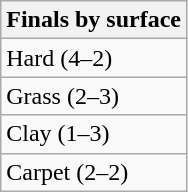<table class="wikitable sortable mw-collapsible mw-collapsed">
<tr>
<th>Finals by surface</th>
</tr>
<tr>
<td>Hard (4–2)</td>
</tr>
<tr>
<td>Grass (2–3)</td>
</tr>
<tr>
<td>Clay (1–3)</td>
</tr>
<tr>
<td>Carpet (2–2)</td>
</tr>
</table>
